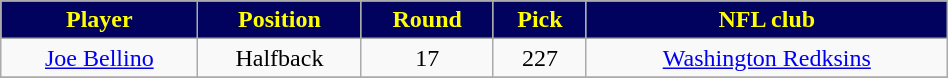<table class="wikitable" width="50%">
<tr align="center"  style="background:#01025E;color:yellow;">
<td><strong>Player</strong></td>
<td><strong>Position</strong></td>
<td><strong>Round</strong></td>
<td><strong>Pick</strong></td>
<td><strong>NFL club</strong></td>
</tr>
<tr align="center" bgcolor="">
<td><a href='#'>Joe Bellino</a></td>
<td>Halfback</td>
<td>17</td>
<td>227</td>
<td><a href='#'>Washington Redksins</a></td>
</tr>
<tr align="center" bgcolor="">
</tr>
</table>
